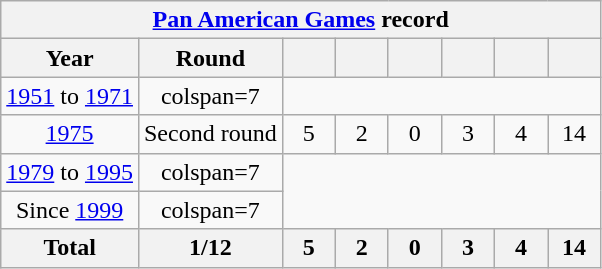<table class="wikitable" style="text-align:center;">
<tr>
<th colspan="8"><a href='#'>Pan American Games</a> record</th>
</tr>
<tr>
<th>Year</th>
<th>Round</th>
<th width=28></th>
<th width=28></th>
<th width=28></th>
<th width=28></th>
<th width=28></th>
<th width=28></th>
</tr>
<tr>
<td><a href='#'>1951</a> to <a href='#'>1971</a></td>
<td>colspan=7 </td>
</tr>
<tr>
<td><a href='#'>1975</a></td>
<td>Second round</td>
<td>5</td>
<td>2</td>
<td>0</td>
<td>3</td>
<td>4</td>
<td>14</td>
</tr>
<tr>
<td><a href='#'>1979</a> to <a href='#'>1995</a></td>
<td>colspan=7 </td>
</tr>
<tr>
<td>Since <a href='#'>1999</a></td>
<td>colspan=7 </td>
</tr>
<tr>
<th>Total</th>
<th>1/12</th>
<th>5</th>
<th>2</th>
<th>0</th>
<th>3</th>
<th>4</th>
<th>14</th>
</tr>
</table>
